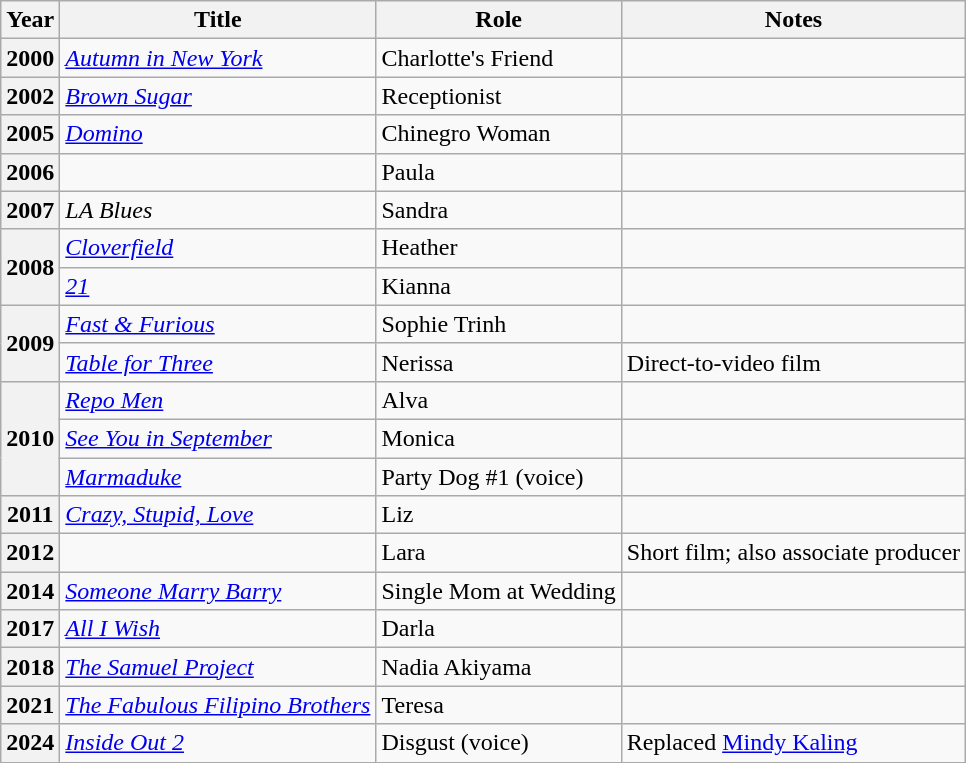<table class="wikitable plainrowheaders sortable">
<tr>
<th scope="col">Year</th>
<th scope="col">Title</th>
<th scope="col">Role</th>
<th scope="col" class="unsortable">Notes</th>
</tr>
<tr>
<th scope="row">2000</th>
<td><em><a href='#'>Autumn in New York</a></em></td>
<td>Charlotte's Friend</td>
<td></td>
</tr>
<tr>
<th scope="row">2002</th>
<td><em><a href='#'>Brown Sugar</a></em></td>
<td>Receptionist</td>
<td></td>
</tr>
<tr>
<th scope="row">2005</th>
<td><em><a href='#'>Domino</a></em></td>
<td>Chinegro Woman</td>
<td></td>
</tr>
<tr>
<th scope="row">2006</th>
<td><em></em></td>
<td>Paula</td>
<td></td>
</tr>
<tr>
<th scope="row">2007</th>
<td><em>LA Blues</em></td>
<td>Sandra</td>
<td></td>
</tr>
<tr>
<th scope="row" rowspan="2">2008</th>
<td><em><a href='#'>Cloverfield</a></em></td>
<td>Heather</td>
<td></td>
</tr>
<tr>
<td><em><a href='#'>21</a></em></td>
<td>Kianna</td>
<td></td>
</tr>
<tr>
<th scope="row" rowspan="2">2009</th>
<td><em><a href='#'>Fast & Furious</a></em></td>
<td>Sophie Trinh</td>
<td></td>
</tr>
<tr>
<td><em><a href='#'>Table for Three</a></em></td>
<td>Nerissa</td>
<td>Direct-to-video film</td>
</tr>
<tr>
<th scope="row" rowspan="3">2010</th>
<td><em><a href='#'>Repo Men</a></em></td>
<td>Alva</td>
<td></td>
</tr>
<tr>
<td><em><a href='#'>See You in September</a></em></td>
<td>Monica</td>
<td></td>
</tr>
<tr>
<td><em><a href='#'>Marmaduke</a></em></td>
<td>Party Dog #1 (voice)</td>
<td></td>
</tr>
<tr>
<th scope="row">2011</th>
<td><em><a href='#'>Crazy, Stupid, Love</a></em></td>
<td>Liz</td>
<td></td>
</tr>
<tr>
<th scope="row">2012</th>
<td><em></em></td>
<td>Lara</td>
<td>Short film; also associate producer</td>
</tr>
<tr>
<th scope="row">2014</th>
<td><em><a href='#'>Someone Marry Barry</a></em></td>
<td>Single Mom at Wedding</td>
<td></td>
</tr>
<tr>
<th scope="row">2017</th>
<td><em><a href='#'>All I Wish</a></em></td>
<td>Darla</td>
<td></td>
</tr>
<tr>
<th scope="row">2018</th>
<td><em><a href='#'>The Samuel Project</a></em></td>
<td>Nadia Akiyama</td>
<td></td>
</tr>
<tr>
<th scope="row">2021</th>
<td><em><a href='#'>The Fabulous Filipino Brothers</a></em></td>
<td>Teresa</td>
<td></td>
</tr>
<tr>
<th scope="row">2024</th>
<td><em><a href='#'>Inside Out 2</a></em></td>
<td>Disgust (voice)</td>
<td>Replaced <a href='#'>Mindy Kaling</a></td>
</tr>
</table>
